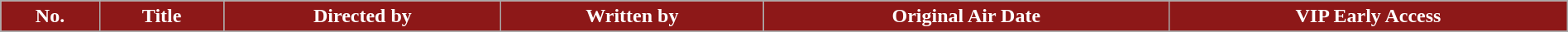<table class="wikitable plainrowheaders" style="width: 100%; margin-right: 0;">
<tr>
<th style="background:#8D1818; color:#fff;">No.</th>
<th style="background:#8D1818; color:#fff;">Title</th>
<th style="background:#8D1818; color:#fff;">Directed by</th>
<th style="background:#8D1818; color:#fff;">Written by</th>
<th style="background:#8D1818; color:#fff;">Original Air Date</th>
<th style="background:#8D1818; color:#fff;">VIP Early Access</th>
</tr>
<tr>
</tr>
</table>
